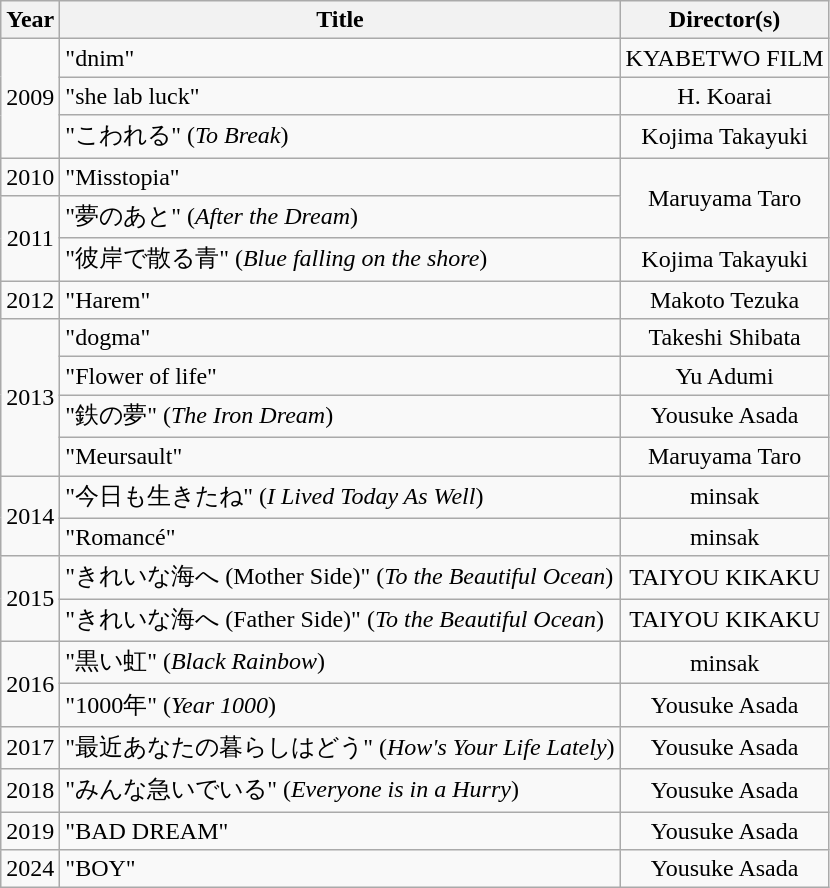<table class="wikitable" style="text-align:center;">
<tr>
<th>Year</th>
<th>Title</th>
<th>Director(s)</th>
</tr>
<tr>
<td rowspan="3">2009</td>
<td align="left">"dnim"</td>
<td>KYABETWO FILM</td>
</tr>
<tr>
<td align="left">"she lab luck"</td>
<td>H. Koarai</td>
</tr>
<tr>
<td align="left">"こわれる" (<em>To Break</em>)</td>
<td>Kojima Takayuki</td>
</tr>
<tr>
<td>2010</td>
<td align="left">"Misstopia"</td>
<td rowspan="2">Maruyama Taro</td>
</tr>
<tr>
<td rowspan="2">2011</td>
<td align="left">"夢のあと" (<em>After the Dream</em>)</td>
</tr>
<tr>
<td align="left">"彼岸で散る青" (<em>Blue falling on the shore</em>)</td>
<td>Kojima Takayuki</td>
</tr>
<tr>
<td>2012</td>
<td align="left">"Harem"</td>
<td>Makoto Tezuka</td>
</tr>
<tr>
<td rowspan="4">2013</td>
<td align="left">"dogma"</td>
<td>Takeshi Shibata</td>
</tr>
<tr>
<td align="left">"Flower of life"</td>
<td>Yu Adumi</td>
</tr>
<tr>
<td align="left">"鉄の夢" (<em>The Iron Dream</em>)</td>
<td>Yousuke Asada</td>
</tr>
<tr>
<td align="left">"Meursault"</td>
<td>Maruyama Taro</td>
</tr>
<tr>
<td rowspan="2">2014</td>
<td align="left">"今日も生きたね" (<em>I Lived Today As Well</em>)</td>
<td>minsak</td>
</tr>
<tr>
<td align="left">"Romancé"</td>
<td>minsak</td>
</tr>
<tr>
<td rowspan="2">2015</td>
<td align="left">"きれいな海へ (Mother Side)" (<em>To the Beautiful Ocean</em>)</td>
<td>TAIYOU KIKAKU</td>
</tr>
<tr>
<td align="left">"きれいな海へ (Father Side)" (<em>To the Beautiful Ocean</em>)</td>
<td>TAIYOU KIKAKU</td>
</tr>
<tr>
<td rowspan="2">2016</td>
<td align="left">"黒い虹" (<em>Black Rainbow</em>)</td>
<td>minsak</td>
</tr>
<tr>
<td align="left">"1000年" (<em>Year 1000</em>)</td>
<td>Yousuke Asada</td>
</tr>
<tr>
<td>2017</td>
<td align="left">"最近あなたの暮らしはどう" (<em>How's Your Life Lately</em>)</td>
<td>Yousuke Asada</td>
</tr>
<tr>
<td>2018</td>
<td align="left">"みんな急いでいる" (<em>Everyone is in a Hurry</em>)</td>
<td>Yousuke Asada</td>
</tr>
<tr>
<td>2019</td>
<td align="left">"BAD DREAM"</td>
<td>Yousuke Asada</td>
</tr>
<tr>
<td>2024</td>
<td align="left">"BOY"</td>
<td>Yousuke Asada</td>
</tr>
</table>
